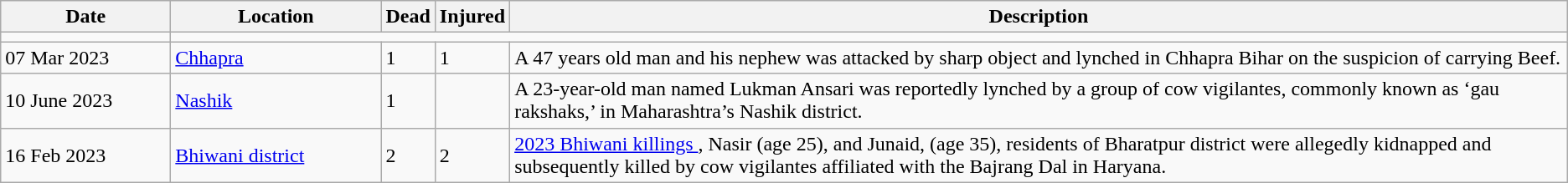<table class="wikitable sortable">
<tr>
<th scope="col" style="width: 8rem;">Date</th>
<th scope="col" style="width: 10rem;">Location</th>
<th data-sort-type="number">Dead</th>
<th data-sort-type="number">Injured</th>
<th class="unsortable">Description</th>
</tr>
<tr>
<td></td>
</tr>
<tr>
<td>07 Mar 2023</td>
<td><a href='#'>Chhapra</a></td>
<td>1</td>
<td>1</td>
<td>A 47 years old man and his nephew was attacked by sharp object and lynched in Chhapra Bihar on the suspicion of carrying Beef.</td>
</tr>
<tr>
<td>10 June 2023</td>
<td><a href='#'>Nashik</a></td>
<td>1</td>
<td></td>
<td>A 23-year-old man named Lukman Ansari was reportedly lynched by a group of cow vigilantes, commonly known as ‘gau rakshaks,’ in Maharashtra’s Nashik district.</td>
</tr>
<tr>
<td>16 Feb 2023</td>
<td><a href='#'>Bhiwani district</a></td>
<td>2</td>
<td>2</td>
<td><a href='#'>2023 Bhiwani killings </a>, Nasir (age 25), and Junaid, (age 35), residents of Bharatpur district were allegedly kidnapped and subsequently killed by cow vigilantes affiliated with the Bajrang Dal in Haryana.</td>
</tr>
</table>
